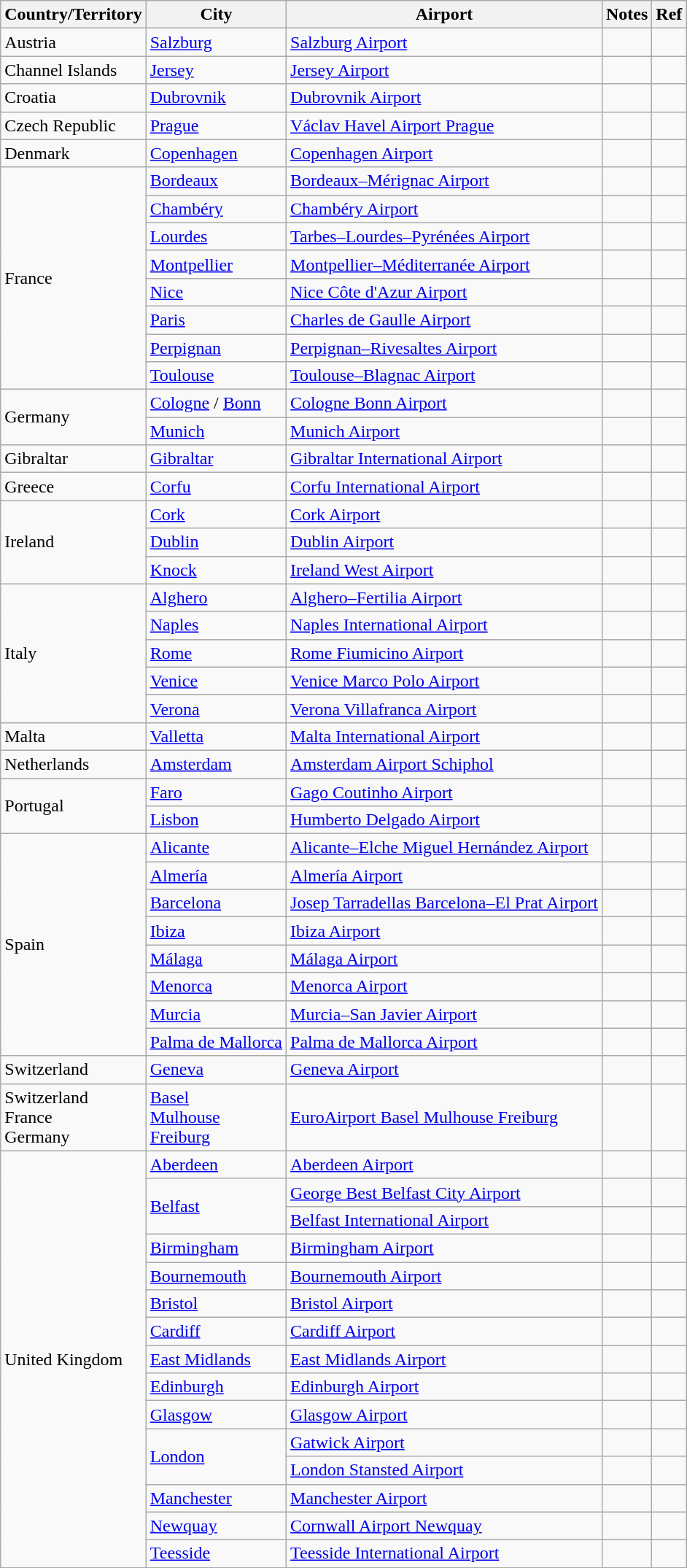<table class="wikitable sortable">
<tr>
<th>Country/Territory</th>
<th>City</th>
<th>Airport</th>
<th>Notes</th>
<th class="unsortable">Ref</th>
</tr>
<tr>
<td>Austria</td>
<td><a href='#'>Salzburg</a></td>
<td><a href='#'>Salzburg Airport</a></td>
<td></td>
<td align=center></td>
</tr>
<tr>
<td>Channel Islands</td>
<td><a href='#'>Jersey</a></td>
<td><a href='#'>Jersey Airport</a></td>
<td align=center></td>
<td align=center></td>
</tr>
<tr>
<td>Croatia</td>
<td><a href='#'>Dubrovnik</a></td>
<td><a href='#'>Dubrovnik Airport</a></td>
<td align=center></td>
<td align=center></td>
</tr>
<tr>
<td>Czech Republic</td>
<td><a href='#'>Prague</a></td>
<td><a href='#'>Václav Havel Airport Prague</a></td>
<td align=center></td>
<td align=center></td>
</tr>
<tr>
<td>Denmark</td>
<td><a href='#'>Copenhagen</a></td>
<td><a href='#'>Copenhagen Airport</a></td>
<td></td>
<td align=center></td>
</tr>
<tr>
<td rowspan="8">France</td>
<td><a href='#'>Bordeaux</a></td>
<td><a href='#'>Bordeaux–Mérignac Airport</a></td>
<td></td>
<td align=center></td>
</tr>
<tr>
<td><a href='#'>Chambéry</a></td>
<td><a href='#'>Chambéry Airport</a></td>
<td></td>
<td align=center></td>
</tr>
<tr>
<td><a href='#'>Lourdes</a></td>
<td><a href='#'>Tarbes–Lourdes–Pyrénées Airport</a></td>
<td></td>
<td align=center></td>
</tr>
<tr>
<td><a href='#'>Montpellier</a></td>
<td><a href='#'>Montpellier–Méditerranée Airport</a></td>
<td></td>
<td align=center></td>
</tr>
<tr>
<td><a href='#'>Nice</a></td>
<td><a href='#'>Nice Côte d'Azur Airport</a></td>
<td align=center></td>
<td align=center></td>
</tr>
<tr>
<td><a href='#'>Paris</a></td>
<td><a href='#'>Charles de Gaulle Airport</a></td>
<td></td>
<td align=center></td>
</tr>
<tr>
<td><a href='#'>Perpignan</a></td>
<td><a href='#'>Perpignan–Rivesaltes Airport</a></td>
<td align=center></td>
<td align=center></td>
</tr>
<tr>
<td><a href='#'>Toulouse</a></td>
<td><a href='#'>Toulouse–Blagnac Airport</a></td>
<td></td>
<td align=center></td>
</tr>
<tr>
<td rowspan="2">Germany</td>
<td><a href='#'>Cologne</a> / <a href='#'>Bonn</a></td>
<td><a href='#'>Cologne Bonn Airport</a></td>
<td></td>
<td align=center></td>
</tr>
<tr>
<td><a href='#'>Munich</a></td>
<td><a href='#'>Munich Airport</a></td>
<td></td>
<td align=center></td>
</tr>
<tr>
<td>Gibraltar</td>
<td><a href='#'>Gibraltar</a></td>
<td><a href='#'>Gibraltar International Airport</a></td>
<td></td>
<td align=center></td>
</tr>
<tr>
<td>Greece</td>
<td><a href='#'>Corfu</a></td>
<td><a href='#'>Corfu International Airport</a></td>
<td></td>
<td align=center></td>
</tr>
<tr>
<td rowspan="3">Ireland</td>
<td><a href='#'>Cork</a></td>
<td><a href='#'>Cork Airport</a></td>
<td></td>
<td align=center></td>
</tr>
<tr>
<td><a href='#'>Dublin</a></td>
<td><a href='#'>Dublin Airport</a></td>
<td></td>
<td align=center></td>
</tr>
<tr>
<td><a href='#'>Knock</a></td>
<td><a href='#'>Ireland West Airport</a></td>
<td></td>
<td align=center></td>
</tr>
<tr>
<td rowspan="5">Italy</td>
<td><a href='#'>Alghero</a></td>
<td><a href='#'>Alghero–Fertilia Airport</a></td>
<td></td>
<td align=center></td>
</tr>
<tr>
<td><a href='#'>Naples</a></td>
<td><a href='#'>Naples International Airport</a></td>
<td></td>
<td align=center></td>
</tr>
<tr>
<td><a href='#'>Rome</a></td>
<td><a href='#'>Rome Fiumicino Airport</a></td>
<td align=center></td>
<td align=center></td>
</tr>
<tr>
<td><a href='#'>Venice</a></td>
<td><a href='#'>Venice Marco Polo Airport</a></td>
<td align=center></td>
<td align=center></td>
</tr>
<tr>
<td><a href='#'>Verona</a></td>
<td><a href='#'>Verona Villafranca Airport</a></td>
<td></td>
<td align=center></td>
</tr>
<tr>
<td>Malta</td>
<td><a href='#'>Valletta</a></td>
<td><a href='#'>Malta International Airport</a></td>
<td></td>
<td align=center></td>
</tr>
<tr>
<td>Netherlands</td>
<td><a href='#'>Amsterdam</a></td>
<td><a href='#'>Amsterdam Airport Schiphol</a></td>
<td></td>
<td align=center></td>
</tr>
<tr>
<td rowspan="2">Portugal</td>
<td><a href='#'>Faro</a></td>
<td><a href='#'>Gago Coutinho Airport</a></td>
<td align=center></td>
<td align=center></td>
</tr>
<tr>
<td><a href='#'>Lisbon</a></td>
<td><a href='#'>Humberto Delgado Airport</a></td>
<td></td>
<td align=center></td>
</tr>
<tr>
<td rowspan="8">Spain</td>
<td><a href='#'>Alicante</a></td>
<td><a href='#'>Alicante–Elche Miguel Hernández Airport</a></td>
<td align=center></td>
<td align=center></td>
</tr>
<tr>
<td><a href='#'>Almería</a></td>
<td><a href='#'>Almería Airport</a></td>
<td></td>
<td align=center></td>
</tr>
<tr>
<td><a href='#'>Barcelona</a></td>
<td><a href='#'>Josep Tarradellas Barcelona–El Prat Airport</a></td>
<td align=center></td>
<td align=center></td>
</tr>
<tr>
<td><a href='#'>Ibiza</a></td>
<td><a href='#'>Ibiza Airport</a></td>
<td></td>
<td align=center></td>
</tr>
<tr>
<td><a href='#'>Málaga</a></td>
<td><a href='#'>Málaga Airport</a></td>
<td align=center></td>
<td align=center></td>
</tr>
<tr>
<td><a href='#'>Menorca</a></td>
<td><a href='#'>Menorca Airport</a></td>
<td align=center></td>
<td align=center></td>
</tr>
<tr>
<td><a href='#'>Murcia</a></td>
<td><a href='#'>Murcia–San Javier Airport</a></td>
<td align=center></td>
<td align=center></td>
</tr>
<tr>
<td><a href='#'>Palma de Mallorca</a></td>
<td><a href='#'>Palma de Mallorca Airport</a></td>
<td align=center></td>
<td align=center></td>
</tr>
<tr>
<td>Switzerland</td>
<td><a href='#'>Geneva</a></td>
<td><a href='#'>Geneva Airport</a></td>
<td></td>
<td align=center></td>
</tr>
<tr>
<td>Switzerland<br>France<br>Germany</td>
<td><a href='#'>Basel</a><br><a href='#'>Mulhouse</a><br><a href='#'>Freiburg</a></td>
<td><a href='#'>EuroAirport Basel Mulhouse Freiburg</a></td>
<td></td>
<td align=center></td>
</tr>
<tr>
<td rowspan="15">United Kingdom</td>
<td><a href='#'>Aberdeen</a></td>
<td><a href='#'>Aberdeen Airport</a></td>
<td></td>
<td align=center></td>
</tr>
<tr>
<td rowspan="2"><a href='#'>Belfast</a></td>
<td><a href='#'>George Best Belfast City Airport</a></td>
<td></td>
<td align=center></td>
</tr>
<tr>
<td><a href='#'>Belfast International Airport</a></td>
<td></td>
<td align=center></td>
</tr>
<tr>
<td><a href='#'>Birmingham</a></td>
<td><a href='#'>Birmingham Airport</a></td>
<td></td>
<td align=center></td>
</tr>
<tr>
<td><a href='#'>Bournemouth</a></td>
<td><a href='#'>Bournemouth Airport</a></td>
<td></td>
<td align=center></td>
</tr>
<tr>
<td><a href='#'>Bristol</a></td>
<td><a href='#'>Bristol Airport</a></td>
<td></td>
<td align=center></td>
</tr>
<tr>
<td><a href='#'>Cardiff</a></td>
<td><a href='#'>Cardiff Airport</a></td>
<td></td>
<td align=center></td>
</tr>
<tr>
<td><a href='#'>East Midlands</a></td>
<td><a href='#'>East Midlands Airport</a></td>
<td></td>
<td align=center></td>
</tr>
<tr>
<td><a href='#'>Edinburgh</a></td>
<td><a href='#'>Edinburgh Airport</a></td>
<td></td>
<td align=center></td>
</tr>
<tr>
<td><a href='#'>Glasgow</a></td>
<td><a href='#'>Glasgow Airport</a></td>
<td></td>
<td align=center></td>
</tr>
<tr>
<td rowspan="2"><a href='#'>London</a></td>
<td><a href='#'>Gatwick Airport</a></td>
<td></td>
<td align=center></td>
</tr>
<tr>
<td><a href='#'>London Stansted Airport</a></td>
<td></td>
<td align=center></td>
</tr>
<tr>
<td><a href='#'>Manchester</a></td>
<td><a href='#'>Manchester Airport</a></td>
<td></td>
<td align=center></td>
</tr>
<tr>
<td><a href='#'>Newquay</a></td>
<td><a href='#'>Cornwall Airport Newquay</a></td>
<td></td>
<td align=center></td>
</tr>
<tr>
<td><a href='#'>Teesside</a></td>
<td><a href='#'>Teesside International Airport</a></td>
<td></td>
<td align=center></td>
</tr>
</table>
